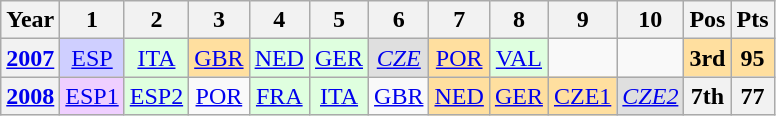<table class="wikitable" style="text-align:center">
<tr>
<th>Year</th>
<th>1</th>
<th>2</th>
<th>3</th>
<th>4</th>
<th>5</th>
<th>6</th>
<th>7</th>
<th>8</th>
<th>9</th>
<th>10</th>
<th>Pos</th>
<th>Pts</th>
</tr>
<tr>
<th><a href='#'>2007</a></th>
<td style="background:#cfcfff;"><a href='#'>ESP</a><br></td>
<td style="background:#dfffdf;"><a href='#'>ITA</a><br></td>
<td style="background:#ffdf9f;"><a href='#'>GBR</a><br></td>
<td style="background:#dfffdf;"><a href='#'>NED</a><br></td>
<td style="background:#dfffdf;"><a href='#'>GER</a><br></td>
<td style="background:#dfdfdf;"><em><a href='#'>CZE</a></em><br></td>
<td style="background:#ffdf9f;"><a href='#'>POR</a><br></td>
<td style="background:#dfffdf;"><a href='#'>VAL</a><br></td>
<td></td>
<td></td>
<th style="background:#ffdf9f;">3rd</th>
<th style="background:#ffdf9f;">95</th>
</tr>
<tr>
<th><a href='#'>2008</a></th>
<td style="background:#efcfff;"><a href='#'>ESP1</a><br></td>
<td style="background:#dfffdf;"><a href='#'>ESP2</a><br></td>
<td style="background:#;"><a href='#'>POR</a><br></td>
<td style="background:#dfffdf;"><a href='#'>FRA</a><br></td>
<td style="background:#dfffdf;"><a href='#'>ITA</a><br></td>
<td style="background:#;"><a href='#'>GBR</a><br></td>
<td style="background:#ffdf9f;"><a href='#'>NED</a><br></td>
<td style="background:#ffdf9f;"><a href='#'>GER</a><br></td>
<td style="background:#ffdf9f;"><a href='#'>CZE1</a><br></td>
<td style="background:#dfdfdf;"><em><a href='#'>CZE2</a></em><br></td>
<th>7th</th>
<th>77</th>
</tr>
</table>
